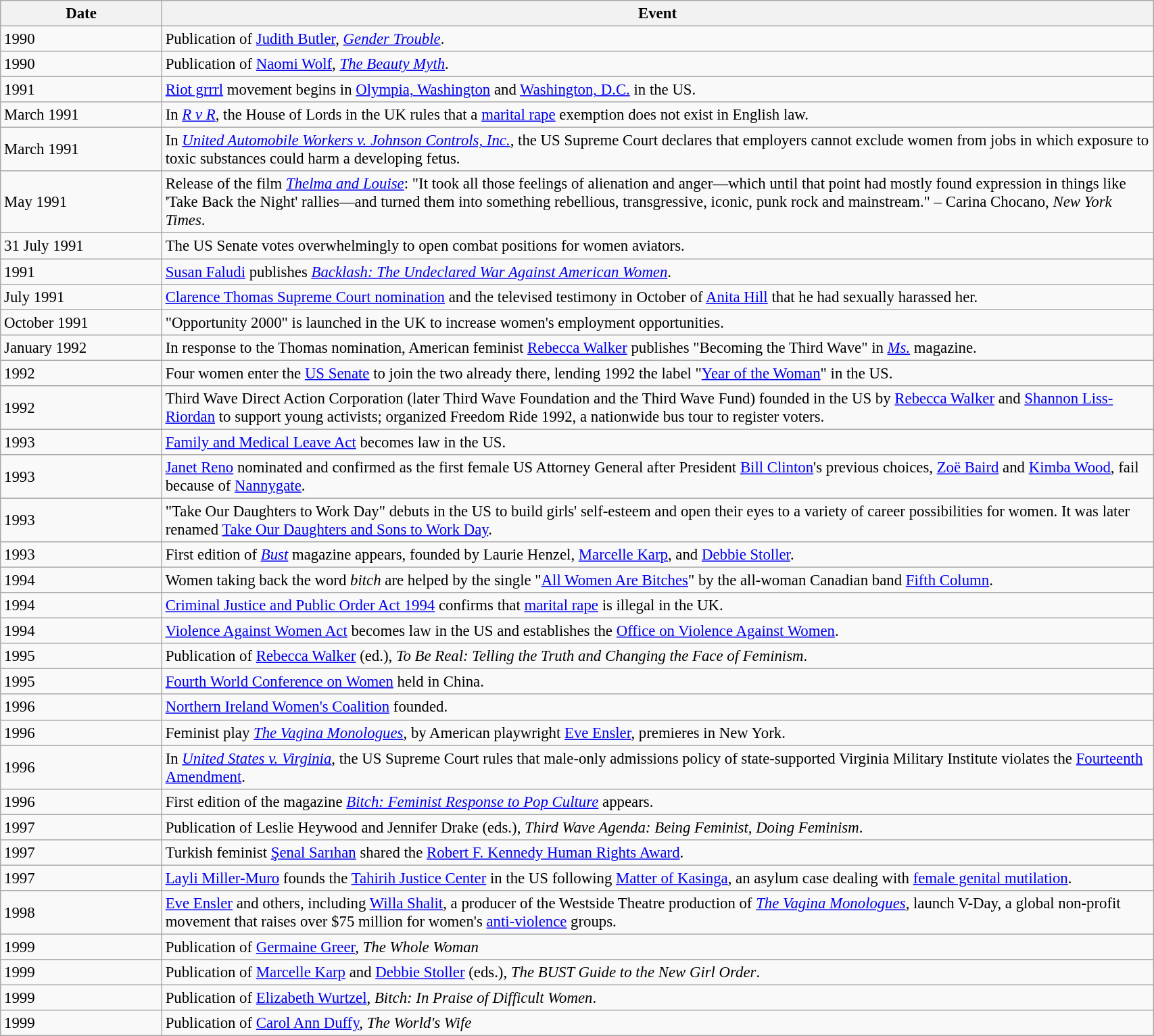<table class="wikitable" style="font-size:95%; width: 90%; text-align:left; float:center; margin-left:10px;">
<tr>
<th scope="col" style="width:10em;">Date</th>
<th>Event</th>
</tr>
<tr>
<td>1990</td>
<td>Publication of <a href='#'>Judith Butler</a>, <em><a href='#'>Gender Trouble</a></em>.</td>
</tr>
<tr>
<td>1990</td>
<td>Publication of <a href='#'>Naomi Wolf</a>, <em><a href='#'>The Beauty Myth</a></em>.</td>
</tr>
<tr>
<td>1991</td>
<td><a href='#'>Riot grrrl</a> movement begins in <a href='#'>Olympia, Washington</a> and <a href='#'>Washington, D.C.</a> in the US.</td>
</tr>
<tr>
<td>March 1991</td>
<td>In <em><a href='#'>R v R</a></em>, the House of Lords in the UK rules that a <a href='#'>marital rape</a> exemption does not exist in English law.</td>
</tr>
<tr>
<td>March 1991</td>
<td>In <em><a href='#'>United Automobile Workers v. Johnson Controls, Inc.</a></em>, the US Supreme Court declares that employers cannot exclude women from jobs in which exposure to toxic substances could harm a developing fetus.</td>
</tr>
<tr>
<td>May 1991</td>
<td>Release of the film <em><a href='#'>Thelma and Louise</a></em>: "It took all those feelings of alienation and anger—which until that point had mostly found expression in things like 'Take Back the Night' rallies—and turned them into something rebellious, transgressive, iconic, punk rock and mainstream." – Carina Chocano, <em>New York Times</em>.</td>
</tr>
<tr>
<td>31 July 1991</td>
<td>The US Senate votes overwhelmingly to open combat positions for women aviators.</td>
</tr>
<tr>
<td>1991</td>
<td><a href='#'>Susan Faludi</a> publishes <em><a href='#'>Backlash: The Undeclared War Against American Women</a></em>.</td>
</tr>
<tr>
<td>July 1991</td>
<td><a href='#'>Clarence Thomas Supreme Court nomination</a> and the televised testimony in October of <a href='#'>Anita Hill</a> that he had sexually harassed her.</td>
</tr>
<tr>
<td>October 1991</td>
<td>"Opportunity 2000" is launched in the UK to increase women's employment opportunities.</td>
</tr>
<tr>
<td>January 1992</td>
<td>In response to the Thomas nomination, American feminist <a href='#'>Rebecca Walker</a> publishes "Becoming the Third Wave" in <em><a href='#'>Ms.</a></em> magazine.</td>
</tr>
<tr>
<td>1992</td>
<td>Four women enter the <a href='#'>US Senate</a> to join the two already there, lending 1992 the label "<a href='#'>Year of the Woman</a>" in the US.</td>
</tr>
<tr>
<td>1992</td>
<td>Third Wave Direct Action Corporation (later Third Wave Foundation and the Third Wave Fund) founded in the US by <a href='#'>Rebecca Walker</a> and <a href='#'>Shannon Liss-Riordan</a> to support young activists; organized Freedom Ride 1992, a nationwide bus tour to register voters.</td>
</tr>
<tr>
<td>1993</td>
<td><a href='#'>Family and Medical Leave Act</a> becomes law in the US.</td>
</tr>
<tr>
<td>1993</td>
<td><a href='#'>Janet Reno</a> nominated and confirmed as the first female US Attorney General after President <a href='#'>Bill Clinton</a>'s previous choices, <a href='#'>Zoë Baird</a> and <a href='#'>Kimba Wood</a>, fail because of <a href='#'>Nannygate</a>.</td>
</tr>
<tr>
<td>1993</td>
<td>"Take Our Daughters to Work Day" debuts in the US to build girls' self-esteem and open their eyes to a variety of career possibilities for women. It was later renamed <a href='#'>Take Our Daughters and Sons to Work Day</a>.</td>
</tr>
<tr>
<td>1993</td>
<td>First edition of <em><a href='#'>Bust</a></em> magazine appears, founded by Laurie Henzel, <a href='#'>Marcelle Karp</a>, and <a href='#'>Debbie Stoller</a>.</td>
</tr>
<tr>
<td>1994</td>
<td>Women taking back the word <em>bitch</em> are helped by the single "<a href='#'>All Women Are Bitches</a>" by the all-woman Canadian band <a href='#'>Fifth Column</a>.</td>
</tr>
<tr>
<td>1994</td>
<td><a href='#'>Criminal Justice and Public Order Act 1994</a> confirms that <a href='#'>marital rape</a> is illegal in the UK.</td>
</tr>
<tr>
<td>1994</td>
<td><a href='#'>Violence Against Women Act</a> becomes law in the US and establishes the <a href='#'>Office on Violence Against Women</a>.</td>
</tr>
<tr>
<td>1995</td>
<td>Publication of <a href='#'>Rebecca Walker</a> (ed.), <em>To Be Real: Telling the Truth and Changing the Face of Feminism</em>.</td>
</tr>
<tr>
<td>1995</td>
<td><a href='#'>Fourth World Conference on Women</a> held in China.</td>
</tr>
<tr>
<td>1996</td>
<td><a href='#'>Northern Ireland Women's Coalition</a> founded.</td>
</tr>
<tr>
<td>1996</td>
<td>Feminist play <em><a href='#'>The Vagina Monologues</a></em>, by American playwright <a href='#'>Eve Ensler</a>, premieres in New York.</td>
</tr>
<tr>
<td>1996</td>
<td>In <em><a href='#'>United States v. Virginia</a></em>, the US Supreme Court rules that male-only admissions policy of state-supported Virginia Military Institute violates the <a href='#'>Fourteenth Amendment</a>.</td>
</tr>
<tr>
<td>1996</td>
<td>First edition of the magazine <em><a href='#'>Bitch: Feminist Response to Pop Culture</a></em> appears.</td>
</tr>
<tr>
<td>1997</td>
<td>Publication of Leslie Heywood and Jennifer Drake (eds.), <em>Third Wave Agenda: Being Feminist, Doing Feminism</em>.</td>
</tr>
<tr>
<td>1997</td>
<td>Turkish feminist <a href='#'>Şenal Sarıhan</a> shared the <a href='#'>Robert F. Kennedy Human Rights Award</a>.</td>
</tr>
<tr>
<td>1997</td>
<td><a href='#'>Layli Miller-Muro</a> founds the <a href='#'>Tahirih Justice Center</a> in the US following <a href='#'>Matter of Kasinga</a>, an asylum case dealing with <a href='#'>female genital mutilation</a>.</td>
</tr>
<tr>
<td>1998</td>
<td><a href='#'>Eve Ensler</a> and others, including <a href='#'>Willa Shalit</a>, a producer of the Westside Theatre production of <em><a href='#'>The Vagina Monologues</a></em>, launch V-Day, a global non-profit movement that raises over $75 million for women's <a href='#'>anti-violence</a> groups.</td>
</tr>
<tr>
<td>1999</td>
<td>Publication of <a href='#'>Germaine Greer</a>, <em>The Whole Woman</em></td>
</tr>
<tr>
<td>1999</td>
<td>Publication of <a href='#'>Marcelle Karp</a> and <a href='#'>Debbie Stoller</a> (eds.), <em>The BUST Guide to the New Girl Order</em>.</td>
</tr>
<tr>
<td>1999</td>
<td>Publication of <a href='#'>Elizabeth Wurtzel</a>, <em>Bitch: In Praise of Difficult Women</em>.</td>
</tr>
<tr>
<td>1999</td>
<td>Publication of <a href='#'>Carol Ann Duffy</a>, <em>The World's Wife</em></td>
</tr>
</table>
